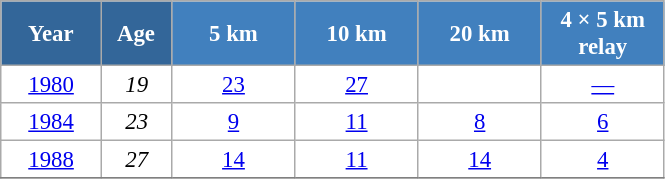<table class="wikitable" style="font-size:95%; text-align:center; border:grey solid 1px; border-collapse:collapse; background:#ffffff;">
<tr>
<th style="background-color:#369; color:white; width:60px;"> Year </th>
<th style="background-color:#369; color:white; width:40px;"> Age </th>
<th style="background-color:#4180be; color:white; width:75px;"> 5 km </th>
<th style="background-color:#4180be; color:white; width:75px;"> 10 km </th>
<th style="background-color:#4180be; color:white; width:75px;"> 20 km </th>
<th style="background-color:#4180be; color:white; width:75px;"> 4 × 5 km <br> relay </th>
</tr>
<tr>
<td><a href='#'>1980</a></td>
<td><em>19</em></td>
<td><a href='#'>23</a></td>
<td><a href='#'>27</a></td>
<td></td>
<td><a href='#'>—</a></td>
</tr>
<tr>
<td><a href='#'>1984</a></td>
<td><em>23</em></td>
<td><a href='#'>9</a></td>
<td><a href='#'>11</a></td>
<td><a href='#'>8</a></td>
<td><a href='#'>6</a></td>
</tr>
<tr>
<td><a href='#'>1988</a></td>
<td><em>27</em></td>
<td><a href='#'>14</a></td>
<td><a href='#'>11</a></td>
<td><a href='#'>14</a></td>
<td><a href='#'>4</a></td>
</tr>
<tr>
</tr>
</table>
